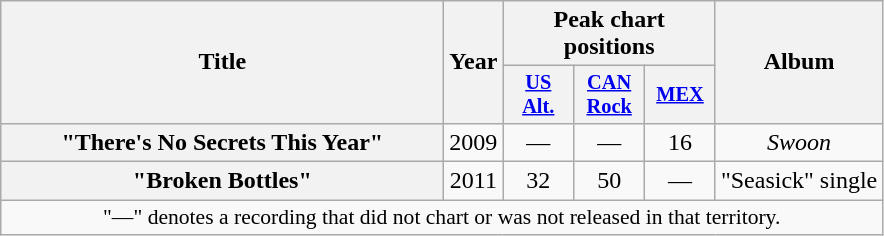<table class="wikitable plainrowheaders" style="text-align:center;">
<tr>
<th scope="col" rowspan="2" style="width:18em;">Title</th>
<th scope="col" rowspan="2">Year</th>
<th scope="col" colspan="3">Peak chart positions</th>
<th scope="col" rowspan="2">Album</th>
</tr>
<tr>
<th scope="col" style="width:3em;font-size:85%;"><a href='#'>US<br>Alt.</a><br></th>
<th scope="col" style="width:3em;font-size:85%;"><a href='#'>CAN<br>Rock</a><br></th>
<th scope="col" style="width:3em;font-size:85%;"><a href='#'>MEX</a><br></th>
</tr>
<tr>
<th scope="row">"There's No Secrets This Year"</th>
<td>2009</td>
<td>—</td>
<td>—</td>
<td>16</td>
<td><em>Swoon</em></td>
</tr>
<tr>
<th scope="row">"Broken Bottles"</th>
<td>2011</td>
<td>32</td>
<td>50</td>
<td>—</td>
<td>"Seasick" single</td>
</tr>
<tr>
<td colspan="6" style="font-size:90%">"—" denotes a recording that did not chart or was not released in that territory.</td>
</tr>
</table>
